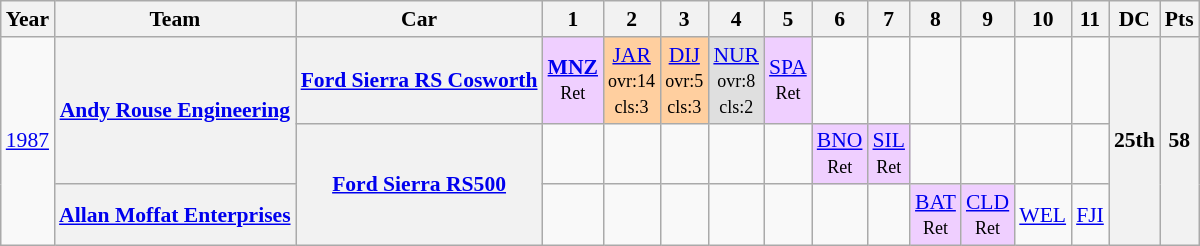<table class="wikitable" style="text-align:center; font-size:90%">
<tr>
<th>Year</th>
<th>Team</th>
<th>Car</th>
<th>1</th>
<th>2</th>
<th>3</th>
<th>4</th>
<th>5</th>
<th>6</th>
<th>7</th>
<th>8</th>
<th>9</th>
<th>10</th>
<th>11</th>
<th>DC</th>
<th>Pts</th>
</tr>
<tr>
<td rowspan=3><a href='#'>1987</a></td>
<th rowspan=2> <a href='#'>Andy Rouse Engineering</a></th>
<th><a href='#'>Ford Sierra RS Cosworth</a></th>
<td style="background:#efcfff;"><strong><a href='#'>MNZ</a></strong><br><small>Ret</small></td>
<td style="background:#ffcf9f;"><a href='#'>JAR</a><br><small>ovr:14<br>cls:3</small></td>
<td style="background:#ffcf9f;"><a href='#'>DIJ</a><br><small>ovr:5<br>cls:3</small></td>
<td style="background:#dfdfdf;"><a href='#'>NUR</a><br><small>ovr:8<br>cls:2</small></td>
<td style="background:#efcfff;"><a href='#'>SPA</a><br><small>Ret</small></td>
<td></td>
<td></td>
<td></td>
<td></td>
<td></td>
<td></td>
<th rowspan=3>25th</th>
<th rowspan=3>58</th>
</tr>
<tr>
<th rowspan=2><a href='#'>Ford Sierra RS500</a></th>
<td></td>
<td></td>
<td></td>
<td></td>
<td></td>
<td style="background:#efcfff;"><a href='#'>BNO</a><br><small>Ret</small></td>
<td style="background:#efcfff;"><a href='#'>SIL</a><br><small>Ret</small></td>
<td></td>
<td></td>
<td></td>
<td></td>
</tr>
<tr>
<th> <a href='#'>Allan Moffat Enterprises</a></th>
<td></td>
<td></td>
<td></td>
<td></td>
<td></td>
<td></td>
<td></td>
<td style="background:#efcfff;"><a href='#'>BAT</a><br><small>Ret</small></td>
<td style="background:#efcfff;"><a href='#'>CLD</a><br><small>Ret</small></td>
<td><a href='#'>WEL</a></td>
<td><a href='#'>FJI</a></td>
</tr>
</table>
